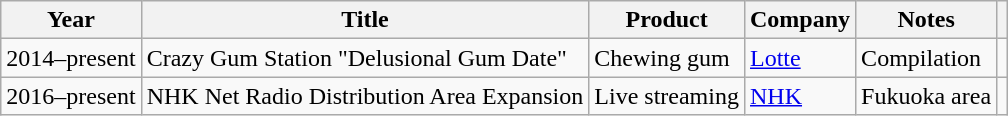<table class="wikitable plainrowheaders unsortable">
<tr>
<th scope="col">Year</th>
<th scope="col">Title</th>
<th scope="col">Product</th>
<th scope="col">Company</th>
<th class="unsortable">Notes</th>
<th class="unsortable"></th>
</tr>
<tr>
<td>2014–present</td>
<td>Crazy Gum Station "Delusional Gum Date"</td>
<td>Chewing gum</td>
<td><a href='#'>Lotte</a></td>
<td>Compilation</td>
<td style="text-align: center;"></td>
</tr>
<tr>
<td>2016–present</td>
<td>NHK Net Radio Distribution Area Expansion</td>
<td>Live streaming</td>
<td><a href='#'>NHK</a></td>
<td>Fukuoka area</td>
<td style="text-align: center;"></td>
</tr>
</table>
